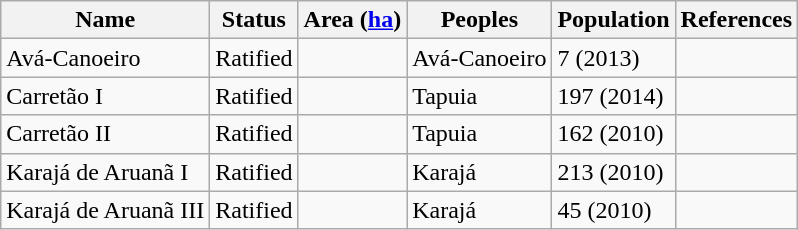<table class="sortable wikitable">
<tr>
<th>Name</th>
<th>Status</th>
<th>Area (<a href='#'>ha</a>)</th>
<th>Peoples</th>
<th>Population</th>
<th>References</th>
</tr>
<tr>
<td>Avá-Canoeiro</td>
<td>Ratified</td>
<td></td>
<td>Avá-Canoeiro</td>
<td>7 (2013)</td>
<td></td>
</tr>
<tr>
<td>Carretão I</td>
<td>Ratified</td>
<td></td>
<td>Tapuia</td>
<td>197 (2014)</td>
<td></td>
</tr>
<tr>
<td>Carretão II</td>
<td>Ratified</td>
<td></td>
<td>Tapuia</td>
<td>162 (2010)</td>
<td></td>
</tr>
<tr>
<td>Karajá de Aruanã I</td>
<td>Ratified</td>
<td></td>
<td>Karajá</td>
<td>213 (2010)</td>
<td></td>
</tr>
<tr>
<td>Karajá de Aruanã III</td>
<td>Ratified</td>
<td></td>
<td>Karajá</td>
<td>45 (2010)</td>
<td></td>
</tr>
</table>
